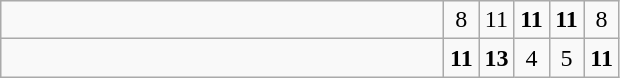<table class="wikitable">
<tr>
<td style="width:18em"></td>
<td align=center style="width:1em">8</td>
<td align=center style="width:1em">11</td>
<td align=center style="width:1em"><strong>11</strong></td>
<td align=center style="width:1em"><strong>11</strong></td>
<td align=center style="width:1em">8</td>
</tr>
<tr>
<td style="width:18em"><strong></strong></td>
<td align=center style="width:1em"><strong>11</strong></td>
<td align=center style="width:1em"><strong>13</strong></td>
<td align=center style="width:1em">4</td>
<td align=center style="width:1em">5</td>
<td align=center style="width:1em"><strong>11</strong></td>
</tr>
</table>
